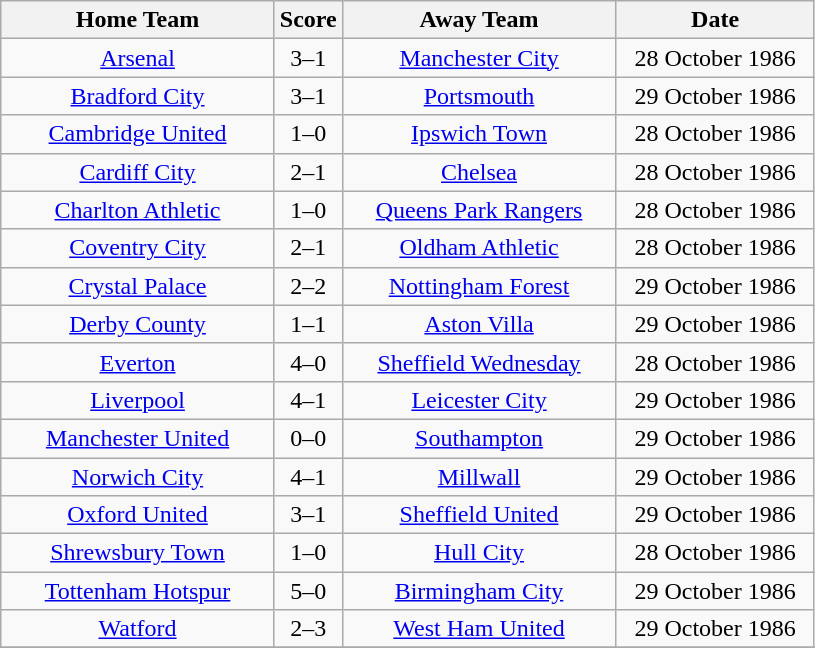<table class="wikitable" style="text-align:center;">
<tr>
<th width=175>Home Team</th>
<th width=20>Score</th>
<th width=175>Away Team</th>
<th width= 125>Date</th>
</tr>
<tr>
<td><a href='#'>Arsenal</a></td>
<td>3–1</td>
<td><a href='#'>Manchester City</a></td>
<td>28 October 1986</td>
</tr>
<tr>
<td><a href='#'>Bradford City</a></td>
<td>3–1</td>
<td><a href='#'>Portsmouth</a></td>
<td>29 October 1986</td>
</tr>
<tr>
<td><a href='#'>Cambridge United</a></td>
<td>1–0</td>
<td><a href='#'>Ipswich Town</a></td>
<td>28 October 1986</td>
</tr>
<tr>
<td><a href='#'>Cardiff City</a></td>
<td>2–1</td>
<td><a href='#'>Chelsea</a></td>
<td>28 October 1986</td>
</tr>
<tr>
<td><a href='#'>Charlton Athletic</a></td>
<td>1–0</td>
<td><a href='#'>Queens Park Rangers</a></td>
<td>28 October 1986</td>
</tr>
<tr>
<td><a href='#'>Coventry City</a></td>
<td>2–1</td>
<td><a href='#'>Oldham Athletic</a></td>
<td>28 October 1986</td>
</tr>
<tr>
<td><a href='#'>Crystal Palace</a></td>
<td>2–2</td>
<td><a href='#'>Nottingham Forest</a></td>
<td>29 October 1986</td>
</tr>
<tr>
<td><a href='#'>Derby County</a></td>
<td>1–1</td>
<td><a href='#'>Aston Villa</a></td>
<td>29 October 1986</td>
</tr>
<tr>
<td><a href='#'>Everton</a></td>
<td>4–0</td>
<td><a href='#'>Sheffield Wednesday</a></td>
<td>28 October 1986</td>
</tr>
<tr>
<td><a href='#'>Liverpool</a></td>
<td>4–1</td>
<td><a href='#'>Leicester City</a></td>
<td>29 October 1986</td>
</tr>
<tr>
<td><a href='#'>Manchester United</a></td>
<td>0–0</td>
<td><a href='#'>Southampton</a></td>
<td>29 October 1986</td>
</tr>
<tr>
<td><a href='#'>Norwich City</a></td>
<td>4–1</td>
<td><a href='#'>Millwall</a></td>
<td>29 October 1986</td>
</tr>
<tr>
<td><a href='#'>Oxford United</a></td>
<td>3–1</td>
<td><a href='#'>Sheffield United</a></td>
<td>29 October 1986</td>
</tr>
<tr>
<td><a href='#'>Shrewsbury Town</a></td>
<td>1–0</td>
<td><a href='#'>Hull City</a></td>
<td>28 October 1986</td>
</tr>
<tr>
<td><a href='#'>Tottenham Hotspur</a></td>
<td>5–0</td>
<td><a href='#'>Birmingham City</a></td>
<td>29 October 1986</td>
</tr>
<tr>
<td><a href='#'>Watford</a></td>
<td>2–3</td>
<td><a href='#'>West Ham United</a></td>
<td>29 October 1986</td>
</tr>
<tr>
</tr>
</table>
